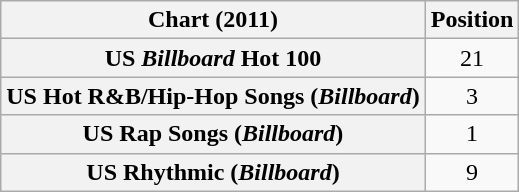<table class="wikitable sortable plainrowheaders" style="text-align:center">
<tr>
<th scope="col">Chart (2011)</th>
<th scope="col">Position</th>
</tr>
<tr>
<th scope="row">US <em>Billboard</em> Hot 100</th>
<td>21</td>
</tr>
<tr>
<th scope="row">US Hot R&B/Hip-Hop Songs (<em>Billboard</em>)</th>
<td>3</td>
</tr>
<tr>
<th scope="row">US Rap Songs (<em>Billboard</em>)</th>
<td>1</td>
</tr>
<tr>
<th scope="row">US Rhythmic (<em>Billboard</em>)</th>
<td>9</td>
</tr>
</table>
